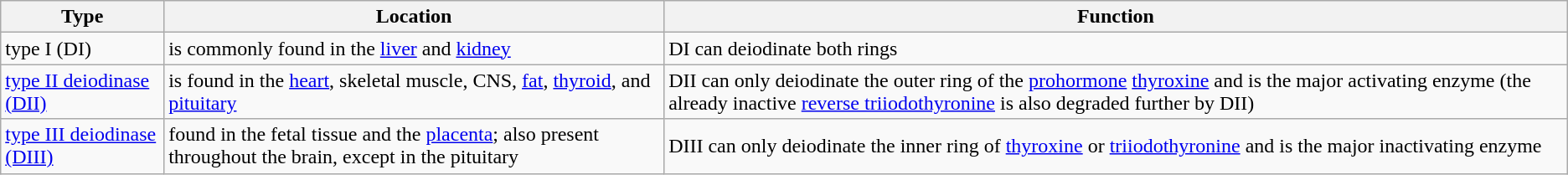<table class="wikitable">
<tr>
<th>Type</th>
<th>Location</th>
<th>Function</th>
</tr>
<tr>
<td>type I (DI)</td>
<td>is commonly found in the <a href='#'>liver</a> and <a href='#'>kidney</a></td>
<td>DI can deiodinate both rings</td>
</tr>
<tr>
<td><a href='#'>type II deiodinase (DII)</a></td>
<td>is found in the <a href='#'>heart</a>, skeletal muscle, CNS, <a href='#'>fat</a>, <a href='#'>thyroid</a>, and <a href='#'>pituitary</a></td>
<td>DII can only deiodinate the outer ring of the <a href='#'>prohormone</a> <a href='#'>thyroxine</a> and is the major activating enzyme (the already inactive <a href='#'>reverse triiodothyronine</a> is also  degraded further by DII)</td>
</tr>
<tr>
<td><a href='#'>type III deiodinase (DIII)</a></td>
<td>found in the fetal tissue and the <a href='#'>placenta</a>; also present throughout the brain, except in the pituitary</td>
<td>DIII can only deiodinate the inner ring of <a href='#'>thyroxine</a> or <a href='#'>triiodothyronine</a> and is the major inactivating enzyme</td>
</tr>
</table>
